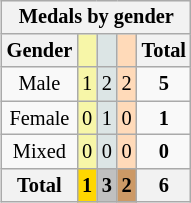<table class=wikitable style=font-size:85%;float:right;text-align:center>
<tr>
<th colspan=5>Medals by gender</th>
</tr>
<tr>
<th>Gender</th>
<td bgcolor=F7F6A8></td>
<td bgcolor=DCE5E5></td>
<td bgcolor=FFDAB9></td>
<th>Total</th>
</tr>
<tr>
<td>Male</td>
<td bgcolor=F7F6A8>1</td>
<td bgcolor=DCE5E5>2</td>
<td bgcolor=FFDAB9>2</td>
<td><strong>5</strong></td>
</tr>
<tr>
<td>Female</td>
<td bgcolor=F7F6A8>0</td>
<td bgcolor=DCE5E5>1</td>
<td bgcolor=FFDAB9>0</td>
<td><strong>1</strong></td>
</tr>
<tr>
<td>Mixed</td>
<td bgcolor=F7F6A8>0</td>
<td bgcolor=DCE5E5>0</td>
<td bgcolor=FFDAB9>0</td>
<td><strong>0</strong></td>
</tr>
<tr>
<th>Total</th>
<th style=background:gold>1</th>
<th style=background:silver>3</th>
<th style=background:#c96>2</th>
<th>6</th>
</tr>
</table>
